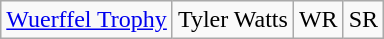<table class="wikitable">
<tr>
<td><a href='#'>Wuerffel Trophy</a></td>
<td>Tyler Watts</td>
<td>WR</td>
<td>SR</td>
</tr>
</table>
